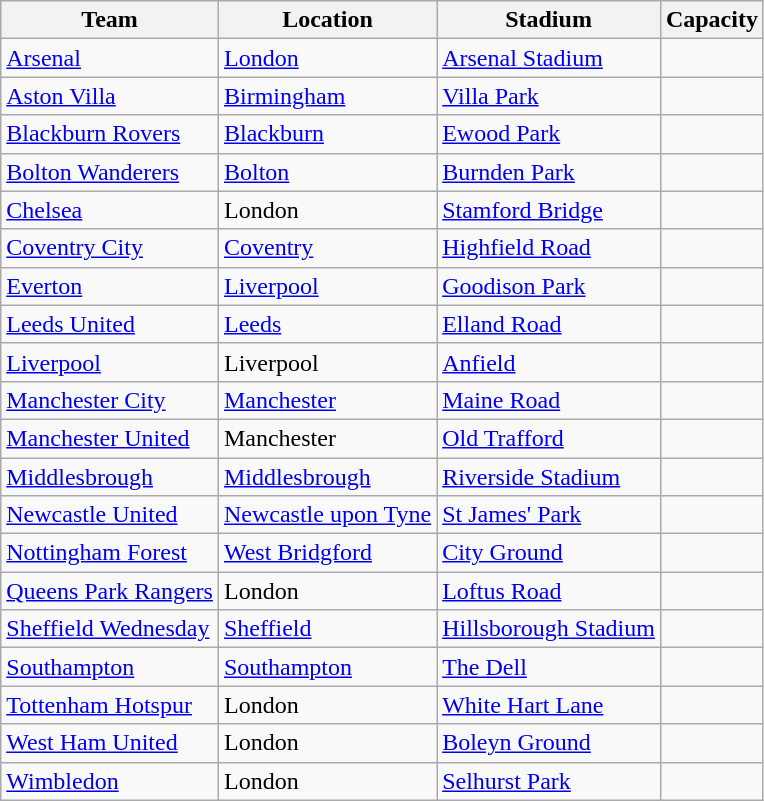<table class="wikitable sortable" style="text-align: left;">
<tr>
<th>Team</th>
<th>Location</th>
<th>Stadium</th>
<th>Capacity</th>
</tr>
<tr>
<td><a href='#'>Arsenal</a></td>
<td><a href='#'>London</a> </td>
<td><a href='#'>Arsenal Stadium</a></td>
<td align="center"></td>
</tr>
<tr>
<td><a href='#'>Aston Villa</a></td>
<td><a href='#'>Birmingham</a></td>
<td><a href='#'>Villa Park</a></td>
<td align="center"></td>
</tr>
<tr>
<td><a href='#'>Blackburn Rovers</a></td>
<td><a href='#'>Blackburn</a></td>
<td><a href='#'>Ewood Park</a></td>
<td align="center"></td>
</tr>
<tr>
<td><a href='#'>Bolton Wanderers</a></td>
<td><a href='#'>Bolton</a></td>
<td><a href='#'>Burnden Park</a></td>
<td align="center"></td>
</tr>
<tr>
<td><a href='#'>Chelsea</a></td>
<td>London </td>
<td><a href='#'>Stamford Bridge</a></td>
<td align="center"></td>
</tr>
<tr>
<td><a href='#'>Coventry City</a></td>
<td><a href='#'>Coventry</a></td>
<td><a href='#'>Highfield Road</a></td>
<td align="center"></td>
</tr>
<tr>
<td><a href='#'>Everton</a></td>
<td><a href='#'>Liverpool</a> </td>
<td><a href='#'>Goodison Park</a></td>
<td align="center"></td>
</tr>
<tr>
<td><a href='#'>Leeds United</a></td>
<td><a href='#'>Leeds</a></td>
<td><a href='#'>Elland Road</a></td>
<td align="center"></td>
</tr>
<tr>
<td><a href='#'>Liverpool</a></td>
<td>Liverpool </td>
<td><a href='#'>Anfield</a></td>
<td align="center"></td>
</tr>
<tr>
<td><a href='#'>Manchester City</a></td>
<td><a href='#'>Manchester</a> </td>
<td><a href='#'>Maine Road</a></td>
<td align="center"></td>
</tr>
<tr>
<td><a href='#'>Manchester United</a></td>
<td>Manchester </td>
<td><a href='#'>Old Trafford</a></td>
<td align="center"></td>
</tr>
<tr>
<td><a href='#'>Middlesbrough</a></td>
<td><a href='#'>Middlesbrough</a></td>
<td><a href='#'>Riverside Stadium</a></td>
<td align="center"></td>
</tr>
<tr>
<td><a href='#'>Newcastle United</a></td>
<td><a href='#'>Newcastle upon Tyne</a></td>
<td><a href='#'>St James' Park</a></td>
<td align="center"></td>
</tr>
<tr>
<td><a href='#'>Nottingham Forest</a></td>
<td><a href='#'>West Bridgford</a></td>
<td><a href='#'>City Ground</a></td>
<td align="center"></td>
</tr>
<tr>
<td><a href='#'>Queens Park Rangers</a></td>
<td>London </td>
<td><a href='#'>Loftus Road</a></td>
<td align="center"></td>
</tr>
<tr>
<td><a href='#'>Sheffield Wednesday</a></td>
<td><a href='#'>Sheffield</a></td>
<td><a href='#'>Hillsborough Stadium</a></td>
<td align="center"></td>
</tr>
<tr>
<td><a href='#'>Southampton</a></td>
<td><a href='#'>Southampton</a></td>
<td><a href='#'>The Dell</a></td>
<td align="center"></td>
</tr>
<tr>
<td><a href='#'>Tottenham Hotspur</a></td>
<td>London </td>
<td><a href='#'>White Hart Lane</a></td>
<td align="center"></td>
</tr>
<tr>
<td><a href='#'>West Ham United</a></td>
<td>London </td>
<td><a href='#'>Boleyn Ground</a></td>
<td align="center"></td>
</tr>
<tr>
<td><a href='#'>Wimbledon</a></td>
<td>London </td>
<td><a href='#'>Selhurst Park</a></td>
<td align="center"></td>
</tr>
</table>
